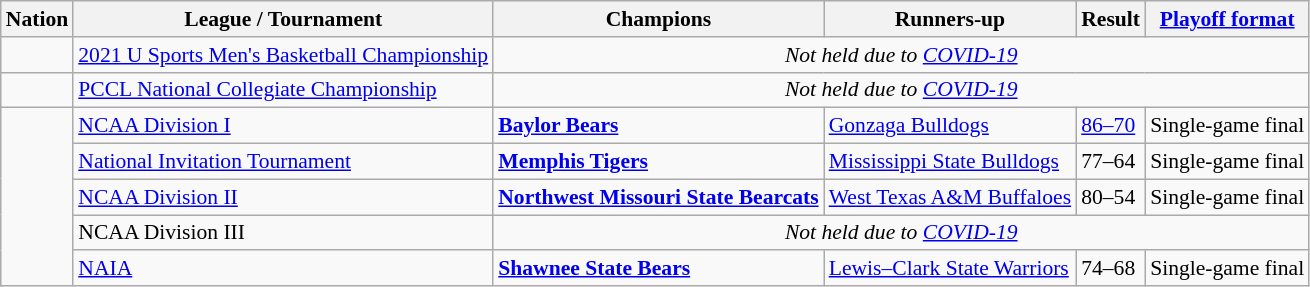<table class="wikitable" style="font-size:90%;">
<tr>
<th>Nation</th>
<th>League / Tournament</th>
<th>Champions</th>
<th>Runners-up</th>
<th>Result</th>
<th><a href='#'>Playoff format</a></th>
</tr>
<tr>
<td></td>
<td><a href='#'>2021 U Sports Men's Basketball Championship</a></td>
<td colspan=4 align=center><em>Not held due to <a href='#'>COVID-19</a></em></td>
</tr>
<tr>
<td></td>
<td><a href='#'>PCCL National Collegiate Championship</a></td>
<td colspan=4 align=center><em>Not held due to <a href='#'>COVID-19</a></em></td>
</tr>
<tr>
<td rowspan=5></td>
<td><a href='#'>NCAA Division I</a></td>
<td><strong><a href='#'>Baylor Bears</a></strong></td>
<td><a href='#'>Gonzaga Bulldogs</a></td>
<td><a href='#'>86–70</a></td>
<td>Single-game final</td>
</tr>
<tr>
<td><a href='#'>National Invitation Tournament</a></td>
<td><strong><a href='#'>Memphis Tigers</a></strong></td>
<td><a href='#'>Mississippi State Bulldogs</a></td>
<td>77–64</td>
<td>Single-game final</td>
</tr>
<tr>
<td><a href='#'>NCAA Division II</a></td>
<td><strong><a href='#'>Northwest Missouri State Bearcats</a></strong></td>
<td><a href='#'>West Texas A&M Buffaloes</a></td>
<td>80–54</td>
<td>Single-game final</td>
</tr>
<tr>
<td>NCAA Division III</td>
<td colspan=4 align=center><em>Not held due to <a href='#'>COVID-19</a></em></td>
</tr>
<tr>
<td><a href='#'>NAIA</a></td>
<td><strong><a href='#'>Shawnee State Bears</a></strong></td>
<td><a href='#'>Lewis–Clark State Warriors</a></td>
<td>74–68</td>
<td>Single-game final</td>
</tr>
</table>
